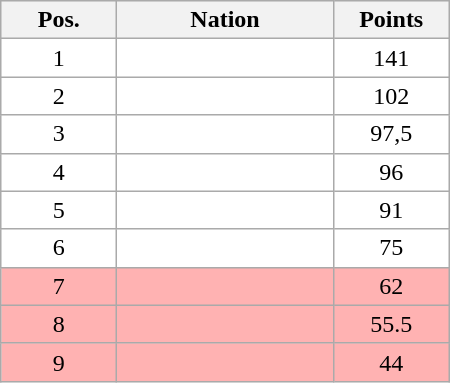<table class="wikitable gauche" cellspacing="1" style="width:300px;">
<tr style="text-align:center; background:#efefef;">
<th style="width:70px;">Pos.</th>
<th>Nation</th>
<th style="width:70px;">Points</th>
</tr>
<tr style="vertical-align:top; text-align:center; background:#fff;">
<td>1</td>
<td style="text-align:left;"></td>
<td>141</td>
</tr>
<tr style="vertical-align:top; text-align:center; background:#fff;">
<td>2</td>
<td style="text-align:left;"></td>
<td>102</td>
</tr>
<tr style="vertical-align:top; text-align:center; background:#fff;">
<td>3</td>
<td style="text-align:left;"></td>
<td>97,5</td>
</tr>
<tr style="vertical-align:top; text-align:center; background:#fff;">
<td>4</td>
<td style="text-align:left;"></td>
<td>96</td>
</tr>
<tr style="vertical-align:top; text-align:center; background:#fff;">
<td>5</td>
<td style="text-align:left;"></td>
<td>91</td>
</tr>
<tr style="vertical-align:top; text-align:center; background:#fff;">
<td>6</td>
<td style="text-align:left;"></td>
<td>75</td>
</tr>
<tr style="vertical-align:top; text-align:center;background:#ffb2b2;">
<td>7</td>
<td style="text-align:left;"></td>
<td>62</td>
</tr>
<tr style="vertical-align:top; text-align:center;background:#ffb2b2;">
<td>8</td>
<td style="text-align:left;"></td>
<td>55.5</td>
</tr>
<tr style="vertical-align:top; text-align:center;background:#ffb2b2;">
<td>9</td>
<td style="text-align:left;"></td>
<td>44</td>
</tr>
</table>
